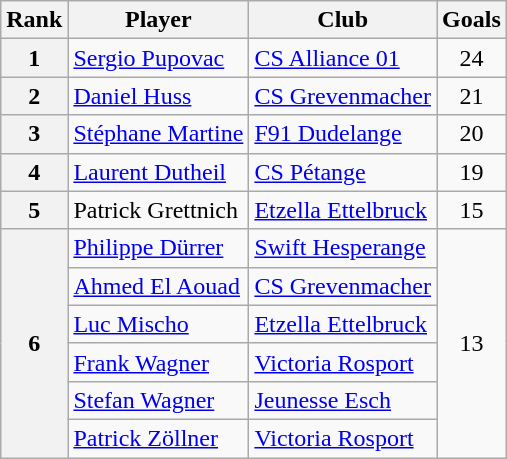<table class="wikitable" style="text-align:center">
<tr>
<th>Rank</th>
<th>Player</th>
<th>Club</th>
<th>Goals</th>
</tr>
<tr>
<th>1</th>
<td align="left"> <a href='#'>Sergio Pupovac</a></td>
<td align="left"><a href='#'>CS Alliance 01</a></td>
<td>24</td>
</tr>
<tr>
<th>2</th>
<td align="left"> <a href='#'>Daniel Huss</a></td>
<td align="left"><a href='#'>CS Grevenmacher</a></td>
<td>21</td>
</tr>
<tr>
<th>3</th>
<td align="left"> <a href='#'>Stéphane Martine</a></td>
<td align="left"><a href='#'>F91 Dudelange</a></td>
<td>20</td>
</tr>
<tr>
<th>4</th>
<td align="left"> <a href='#'>Laurent Dutheil</a></td>
<td align="left"><a href='#'>CS Pétange</a></td>
<td>19</td>
</tr>
<tr>
<th>5</th>
<td align="left"> Patrick Grettnich</td>
<td align="left"><a href='#'>Etzella Ettelbruck</a></td>
<td>15</td>
</tr>
<tr>
<th rowspan="6">6</th>
<td align="left"> <a href='#'>Philippe Dürrer</a></td>
<td align="left"><a href='#'>Swift Hesperange</a></td>
<td rowspan="6">13</td>
</tr>
<tr>
<td align="left"> <a href='#'>Ahmed El Aouad</a></td>
<td align="left"><a href='#'>CS Grevenmacher</a></td>
</tr>
<tr>
<td align="left"> <a href='#'>Luc Mischo</a></td>
<td align="left"><a href='#'>Etzella Ettelbruck</a></td>
</tr>
<tr>
<td align="left"> <a href='#'>Frank Wagner</a></td>
<td align="left"><a href='#'>Victoria Rosport</a></td>
</tr>
<tr>
<td align="left"> <a href='#'>Stefan Wagner</a></td>
<td align="left"><a href='#'>Jeunesse Esch</a></td>
</tr>
<tr>
<td align="left"> <a href='#'>Patrick Zöllner</a></td>
<td align="left"><a href='#'>Victoria Rosport</a></td>
</tr>
</table>
